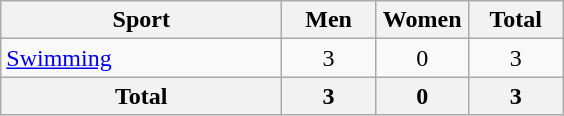<table class="wikitable sortable" style="text-align:center;">
<tr>
<th width=180>Sport</th>
<th width=55>Men</th>
<th width=55>Women</th>
<th width=55>Total</th>
</tr>
<tr>
<td align=left><a href='#'>Swimming</a></td>
<td>3</td>
<td>0</td>
<td>3</td>
</tr>
<tr>
<th>Total</th>
<th>3</th>
<th>0</th>
<th>3</th>
</tr>
</table>
